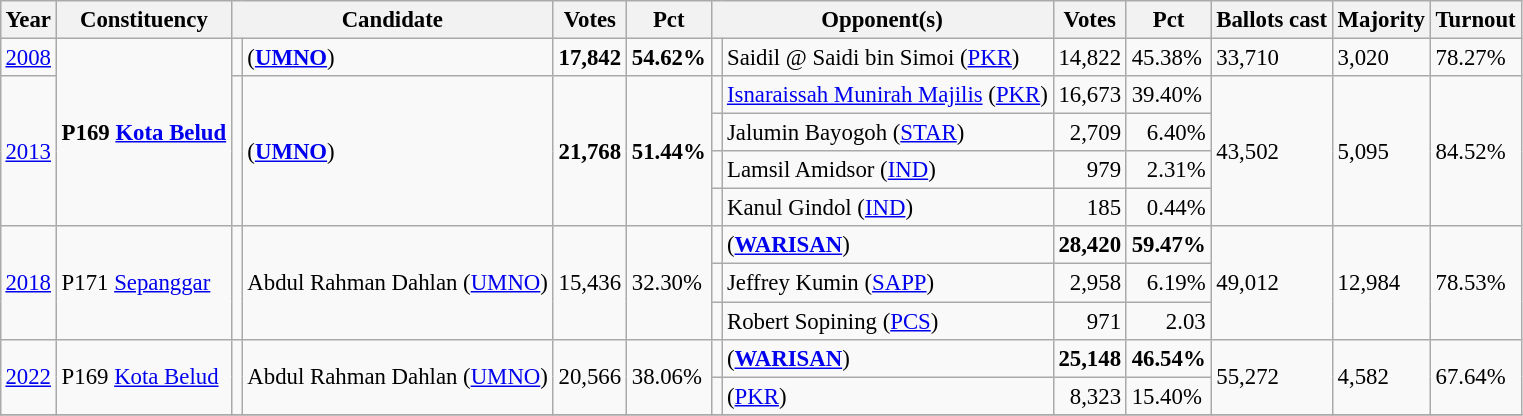<table class="wikitable" style="margin:0.5em ; font-size:95%">
<tr>
<th>Year</th>
<th>Constituency</th>
<th colspan=2>Candidate</th>
<th>Votes</th>
<th>Pct</th>
<th colspan=2>Opponent(s)</th>
<th>Votes</th>
<th>Pct</th>
<th>Ballots cast</th>
<th>Majority</th>
<th>Turnout</th>
</tr>
<tr>
<td><a href='#'>2008</a></td>
<td rowspan=5><strong>P169 <a href='#'>Kota Belud</a></strong></td>
<td></td>
<td> (<a href='#'><strong>UMNO</strong></a>)</td>
<td align="right"><strong>17,842</strong></td>
<td><strong>54.62%</strong></td>
<td></td>
<td>Saidil @ Saidi bin Simoi (<a href='#'>PKR</a>)</td>
<td align="right">14,822</td>
<td>45.38%</td>
<td>33,710</td>
<td>3,020</td>
<td>78.27%</td>
</tr>
<tr>
<td rowspan=4><a href='#'>2013</a></td>
<td rowspan=4 ></td>
<td rowspan=4> (<a href='#'><strong>UMNO</strong></a>)</td>
<td rowspan=4 align="right"><strong>21,768</strong></td>
<td rowspan=4><strong>51.44%</strong></td>
<td></td>
<td><a href='#'>Isnaraissah Munirah Majilis</a> (<a href='#'>PKR</a>)</td>
<td align="right">16,673</td>
<td>39.40%</td>
<td rowspan=4>43,502</td>
<td rowspan=4>5,095</td>
<td rowspan=4>84.52%</td>
</tr>
<tr>
<td></td>
<td>Jalumin Bayogoh (<a href='#'>STAR</a>)</td>
<td align="right">2,709</td>
<td align="right">6.40%</td>
</tr>
<tr>
<td></td>
<td>Lamsil Amidsor (<a href='#'>IND</a>)</td>
<td align="right">979</td>
<td align="right">2.31%</td>
</tr>
<tr>
<td></td>
<td>Kanul Gindol (<a href='#'>IND</a>)</td>
<td align="right">185</td>
<td align="right">0.44%</td>
</tr>
<tr>
<td rowspan=3><a href='#'>2018</a></td>
<td rowspan=3>P171 <a href='#'>Sepanggar</a></td>
<td rowspan=3 ></td>
<td rowspan=3>Abdul Rahman Dahlan (<a href='#'>UMNO</a>)</td>
<td rowspan=3 align="right">15,436</td>
<td rowspan=3>32.30%</td>
<td></td>
<td> (<a href='#'><strong>WARISAN</strong></a>)</td>
<td align="right"><strong>28,420</strong></td>
<td><strong>59.47%</strong></td>
<td rowspan=3>49,012</td>
<td rowspan=3>12,984</td>
<td rowspan=3>78.53%</td>
</tr>
<tr>
<td></td>
<td>Jeffrey Kumin (<a href='#'>SAPP</a>)</td>
<td align="right">2,958</td>
<td align="right">6.19%</td>
</tr>
<tr>
<td bgcolor=></td>
<td>Robert Sopining (<a href='#'>PCS</a>)</td>
<td align="right">971</td>
<td align="right">2.03</td>
</tr>
<tr>
<td rowspan=2><a href='#'>2022</a></td>
<td rowspan=2>P169 <a href='#'>Kota Belud</a></td>
<td rowspan=2 ></td>
<td rowspan=2>Abdul Rahman Dahlan (<a href='#'>UMNO</a>)</td>
<td rowspan=2 align="right">20,566</td>
<td rowspan=2>38.06%</td>
<td></td>
<td> (<a href='#'><strong>WARISAN</strong></a>)</td>
<td align="right"><strong>25,148</strong></td>
<td><strong>46.54%</strong></td>
<td rowspan=2>55,272</td>
<td rowspan=2>4,582</td>
<td rowspan=2>67.64%</td>
</tr>
<tr>
<td></td>
<td> (<a href='#'>PKR</a>)</td>
<td align="right">8,323</td>
<td>15.40%</td>
</tr>
<tr>
</tr>
</table>
